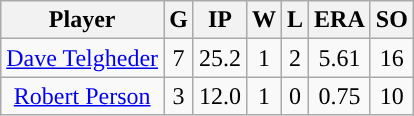<table class="wikitable sortable">
<tr>
<th>Player</th>
<th>G</th>
<th>IP</th>
<th>W</th>
<th>L</th>
<th>ERA</th>
<th>SO</th>
</tr>
<tr align=center>
<td><a href='#'>Dave Telgheder</a></td>
<td>7</td>
<td>25.2</td>
<td>1</td>
<td>2</td>
<td>5.61</td>
<td>16</td>
</tr>
<tr align=center>
<td><a href='#'>Robert Person</a></td>
<td>3</td>
<td>12.0</td>
<td>1</td>
<td>0</td>
<td>0.75</td>
<td>10</td>
</tr>
</table>
